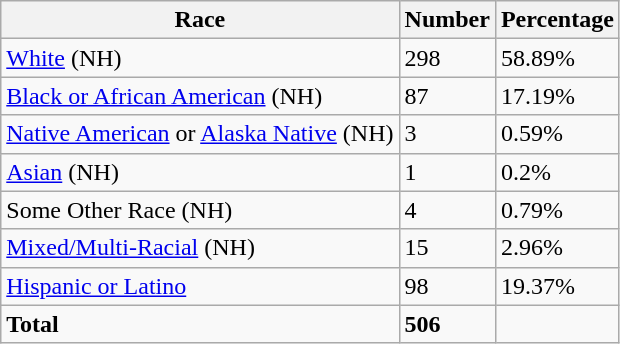<table class="wikitable">
<tr>
<th>Race</th>
<th>Number</th>
<th>Percentage</th>
</tr>
<tr>
<td><a href='#'>White</a> (NH)</td>
<td>298</td>
<td>58.89%</td>
</tr>
<tr>
<td><a href='#'>Black or African American</a> (NH)</td>
<td>87</td>
<td>17.19%</td>
</tr>
<tr>
<td><a href='#'>Native American</a> or <a href='#'>Alaska Native</a> (NH)</td>
<td>3</td>
<td>0.59%</td>
</tr>
<tr>
<td><a href='#'>Asian</a> (NH)</td>
<td>1</td>
<td>0.2%</td>
</tr>
<tr>
<td>Some Other Race (NH)</td>
<td>4</td>
<td>0.79%</td>
</tr>
<tr>
<td><a href='#'>Mixed/Multi-Racial</a> (NH)</td>
<td>15</td>
<td>2.96%</td>
</tr>
<tr>
<td><a href='#'>Hispanic or Latino</a></td>
<td>98</td>
<td>19.37%</td>
</tr>
<tr>
<td><strong>Total</strong></td>
<td><strong>506</strong></td>
<td></td>
</tr>
</table>
